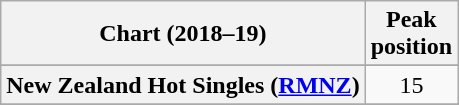<table class="wikitable sortable plainrowheaders" style="text-align:center">
<tr>
<th>Chart (2018–19)</th>
<th>Peak<br>position</th>
</tr>
<tr>
</tr>
<tr>
</tr>
<tr>
</tr>
<tr>
</tr>
<tr>
</tr>
<tr>
<th scope="row">New Zealand Hot Singles (<a href='#'>RMNZ</a>)</th>
<td>15</td>
</tr>
<tr>
</tr>
<tr>
</tr>
<tr>
</tr>
</table>
